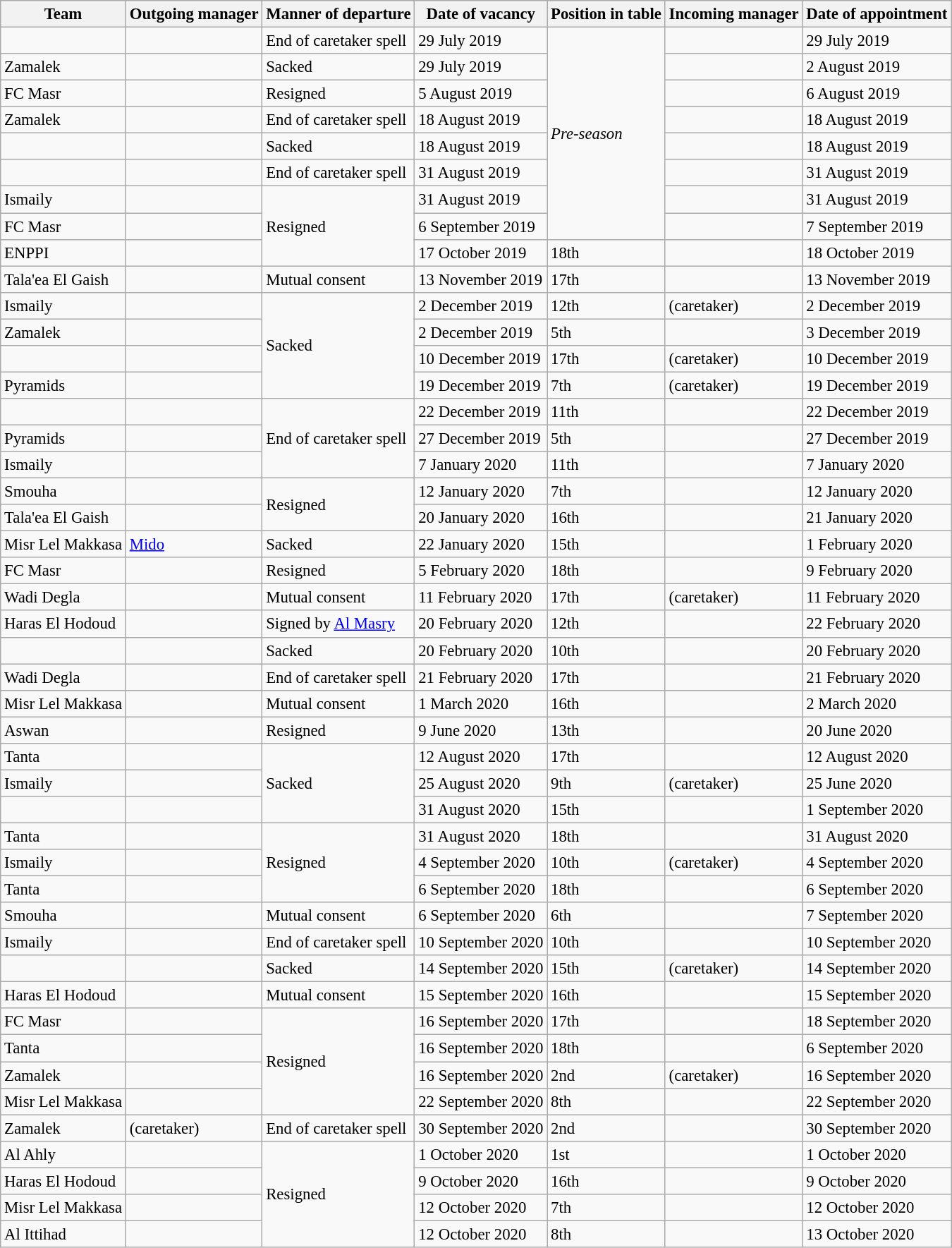<table class="wikitable sortable" style="font-size:95%">
<tr>
<th>Team</th>
<th>Outgoing manager</th>
<th>Manner of departure</th>
<th>Date of vacancy</th>
<th>Position in table</th>
<th>Incoming manager</th>
<th>Date of appointment</th>
</tr>
<tr>
<td></td>
<td> </td>
<td>End of caretaker spell</td>
<td>29 July 2019</td>
<td rowspan=8><em>Pre-season</em></td>
<td> </td>
<td>29 July 2019</td>
</tr>
<tr>
<td>Zamalek</td>
<td> </td>
<td>Sacked</td>
<td>29 July 2019</td>
<td> </td>
<td>2 August 2019</td>
</tr>
<tr>
<td>FC Masr</td>
<td> </td>
<td>Resigned</td>
<td>5 August 2019</td>
<td> </td>
<td>6 August 2019</td>
</tr>
<tr>
<td>Zamalek</td>
<td> </td>
<td>End of caretaker spell</td>
<td>18 August 2019</td>
<td> </td>
<td>18 August 2019</td>
</tr>
<tr>
<td></td>
<td> </td>
<td>Sacked</td>
<td>18 August 2019</td>
<td> </td>
<td>18 August 2019</td>
</tr>
<tr>
<td></td>
<td> </td>
<td>End of caretaker spell</td>
<td>31 August 2019</td>
<td> </td>
<td>31 August 2019</td>
</tr>
<tr>
<td>Ismaily</td>
<td> </td>
<td rowspan=3>Resigned</td>
<td>31 August 2019</td>
<td> </td>
<td>31 August 2019</td>
</tr>
<tr>
<td>FC Masr</td>
<td> </td>
<td>6 September 2019</td>
<td> </td>
<td>7 September 2019</td>
</tr>
<tr>
<td>ENPPI</td>
<td> </td>
<td>17 October 2019</td>
<td>18th</td>
<td> </td>
<td>18 October 2019</td>
</tr>
<tr>
<td>Tala'ea El Gaish</td>
<td> </td>
<td>Mutual consent</td>
<td>13 November 2019</td>
<td>17th</td>
<td> </td>
<td>13 November 2019</td>
</tr>
<tr>
<td>Ismaily</td>
<td> </td>
<td rowspan=4>Sacked</td>
<td>2 December 2019</td>
<td>12th</td>
<td>  (caretaker)</td>
<td>2 December 2019</td>
</tr>
<tr>
<td>Zamalek</td>
<td> </td>
<td>2 December 2019</td>
<td>5th</td>
<td> </td>
<td>3 December 2019</td>
</tr>
<tr>
<td></td>
<td> </td>
<td>10 December 2019</td>
<td>17th</td>
<td>  (caretaker)</td>
<td>10 December 2019</td>
</tr>
<tr>
<td>Pyramids</td>
<td> </td>
<td>19 December 2019</td>
<td>7th</td>
<td>  (caretaker)</td>
<td>19 December 2019</td>
</tr>
<tr>
<td></td>
<td> </td>
<td rowspan=3>End of caretaker spell</td>
<td>22 December 2019</td>
<td>11th</td>
<td> </td>
<td>22 December 2019</td>
</tr>
<tr>
<td>Pyramids</td>
<td> </td>
<td>27 December 2019</td>
<td>5th</td>
<td> </td>
<td>27 December 2019</td>
</tr>
<tr>
<td>Ismaily</td>
<td> </td>
<td>7 January 2020</td>
<td>11th</td>
<td> </td>
<td>7 January 2020</td>
</tr>
<tr>
<td>Smouha</td>
<td> </td>
<td rowspan=2>Resigned</td>
<td>12 January 2020</td>
<td>7th</td>
<td> </td>
<td>12 January 2020</td>
</tr>
<tr>
<td>Tala'ea El Gaish</td>
<td> </td>
<td>20 January 2020</td>
<td>16th</td>
<td> </td>
<td>21 January 2020</td>
</tr>
<tr>
<td>Misr Lel Makkasa</td>
<td> <a href='#'>Mido</a></td>
<td>Sacked</td>
<td>22 January 2020</td>
<td>15th</td>
<td> </td>
<td>1 February 2020</td>
</tr>
<tr>
<td>FC Masr</td>
<td> </td>
<td>Resigned</td>
<td>5 February 2020</td>
<td>18th</td>
<td> </td>
<td>9 February 2020</td>
</tr>
<tr>
<td>Wadi Degla</td>
<td> </td>
<td>Mutual consent</td>
<td>11 February 2020</td>
<td>17th</td>
<td>  (caretaker)</td>
<td>11 February 2020</td>
</tr>
<tr>
<td>Haras El Hodoud</td>
<td> </td>
<td>Signed by <a href='#'>Al Masry</a></td>
<td>20 February 2020</td>
<td>12th</td>
<td> </td>
<td>22 February 2020</td>
</tr>
<tr>
<td></td>
<td> </td>
<td>Sacked</td>
<td>20 February 2020</td>
<td>10th</td>
<td> </td>
<td>20 February 2020</td>
</tr>
<tr>
<td>Wadi Degla</td>
<td> </td>
<td>End of caretaker spell</td>
<td>21 February 2020</td>
<td>17th</td>
<td> </td>
<td>21 February 2020</td>
</tr>
<tr>
<td>Misr Lel Makkasa</td>
<td> </td>
<td>Mutual consent</td>
<td>1 March 2020</td>
<td>16th</td>
<td> </td>
<td>2 March 2020</td>
</tr>
<tr>
<td>Aswan</td>
<td> </td>
<td>Resigned</td>
<td>9 June 2020</td>
<td>13th</td>
<td> </td>
<td>20 June 2020</td>
</tr>
<tr>
<td>Tanta</td>
<td> </td>
<td rowspan=3>Sacked</td>
<td>12 August 2020</td>
<td>17th</td>
<td> </td>
<td>12 August 2020</td>
</tr>
<tr>
<td>Ismaily</td>
<td> </td>
<td>25 August 2020</td>
<td>9th</td>
<td>  (caretaker)</td>
<td>25 June 2020</td>
</tr>
<tr>
<td></td>
<td> </td>
<td>31 August 2020</td>
<td>15th</td>
<td> </td>
<td>1 September 2020</td>
</tr>
<tr>
<td>Tanta</td>
<td> </td>
<td rowspan=3>Resigned</td>
<td>31 August 2020</td>
<td>18th</td>
<td> </td>
<td>31 August 2020</td>
</tr>
<tr>
<td>Ismaily</td>
<td> </td>
<td>4 September 2020</td>
<td>10th</td>
<td>  (caretaker)</td>
<td>4 September 2020</td>
</tr>
<tr>
<td>Tanta</td>
<td> </td>
<td>6 September 2020</td>
<td>18th</td>
<td> </td>
<td>6 September 2020</td>
</tr>
<tr>
<td>Smouha</td>
<td> </td>
<td>Mutual consent</td>
<td>6 September 2020</td>
<td>6th</td>
<td> </td>
<td>7 September 2020</td>
</tr>
<tr>
<td>Ismaily</td>
<td> </td>
<td>End of caretaker spell</td>
<td>10 September 2020</td>
<td>10th</td>
<td> </td>
<td>10 September 2020</td>
</tr>
<tr>
<td></td>
<td> </td>
<td>Sacked</td>
<td>14 September 2020</td>
<td>15th</td>
<td>  (caretaker)</td>
<td>14 September 2020</td>
</tr>
<tr>
<td>Haras El Hodoud</td>
<td> </td>
<td>Mutual consent</td>
<td>15 September 2020</td>
<td>16th</td>
<td> </td>
<td>15 September 2020</td>
</tr>
<tr>
<td>FC Masr</td>
<td> </td>
<td rowspan=4>Resigned</td>
<td>16 September 2020</td>
<td>17th</td>
<td> </td>
<td>18 September 2020</td>
</tr>
<tr>
<td>Tanta</td>
<td> </td>
<td>16 September 2020</td>
<td>18th</td>
<td> </td>
<td>6 September 2020</td>
</tr>
<tr>
<td>Zamalek</td>
<td> </td>
<td>16 September 2020</td>
<td>2nd</td>
<td>  (caretaker)</td>
<td>16 September 2020</td>
</tr>
<tr>
<td>Misr Lel Makkasa</td>
<td> </td>
<td>22 September 2020</td>
<td>8th</td>
<td> </td>
<td>22 September 2020</td>
</tr>
<tr>
<td>Zamalek</td>
<td>  (caretaker)</td>
<td>End of caretaker spell</td>
<td>30 September 2020</td>
<td>2nd</td>
<td> </td>
<td>30 September 2020</td>
</tr>
<tr>
<td>Al Ahly</td>
<td> </td>
<td rowspan=4>Resigned</td>
<td>1 October 2020</td>
<td>1st</td>
<td> </td>
<td>1 October 2020</td>
</tr>
<tr>
<td>Haras El Hodoud</td>
<td> </td>
<td>9 October 2020</td>
<td>16th</td>
<td> </td>
<td>9 October 2020</td>
</tr>
<tr>
<td>Misr Lel Makkasa</td>
<td> </td>
<td>12 October 2020</td>
<td>7th</td>
<td> </td>
<td>12 October 2020</td>
</tr>
<tr>
<td>Al Ittihad</td>
<td> </td>
<td>12 October 2020</td>
<td>8th</td>
<td> </td>
<td>13 October 2020</td>
</tr>
</table>
